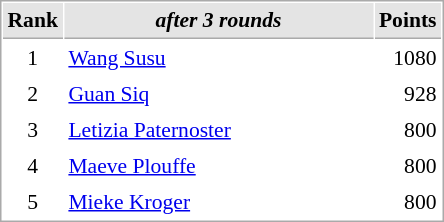<table cellspacing="1" cellpadding="3" style="border:1px solid #aaa; font-size:90%;">
<tr style="background:#e4e4e4;">
<th style="border-bottom:1px solid #aaa; width:10px;">Rank</th>
<th style="border-bottom:1px solid #aaa; width:200px; white-space:nowrap;"><em>after 3 rounds</em> </th>
<th style="border-bottom:1px solid #aaa; width:20px;">Points</th>
</tr>
<tr>
<td align=center>1</td>
<td> <a href='#'>Wang Susu</a></td>
<td align=right>1080</td>
</tr>
<tr>
<td align=center>2</td>
<td> <a href='#'>Guan Siq</a></td>
<td align=right>928</td>
</tr>
<tr>
<td align=center>3</td>
<td> <a href='#'>Letizia Paternoster</a></td>
<td align=right>800</td>
</tr>
<tr>
<td align=center>4</td>
<td> <a href='#'>Maeve Plouffe</a></td>
<td align=right>800</td>
</tr>
<tr>
<td align=center>5</td>
<td> <a href='#'>Mieke Kroger</a></td>
<td align=right>800</td>
</tr>
</table>
